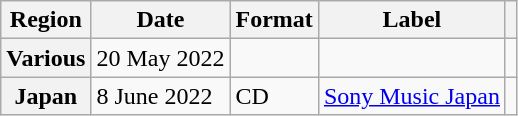<table class="wikitable plainrowheaders">
<tr>
<th scope="col">Region</th>
<th scope="col">Date</th>
<th scope="col">Format</th>
<th scope="col">Label</th>
<th scope="col"></th>
</tr>
<tr>
<th scope="row">Various</th>
<td>20 May 2022</td>
<td></td>
<td></td>
<td style="text-align:center;"></td>
</tr>
<tr>
<th scope="row">Japan</th>
<td>8 June 2022</td>
<td>CD</td>
<td><a href='#'>Sony Music Japan</a></td>
<td style="text-align:center;"></td>
</tr>
</table>
